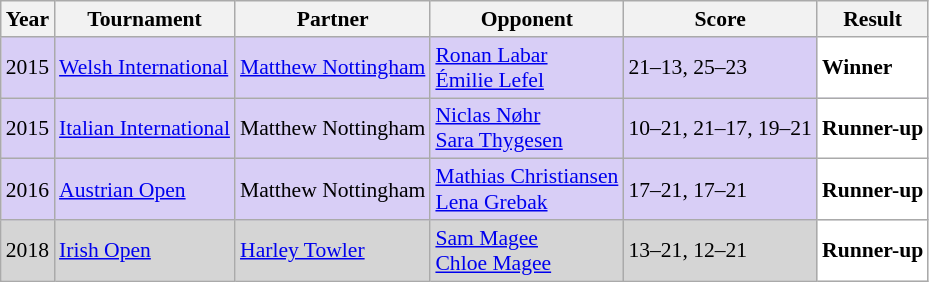<table class="sortable wikitable" style="font-size: 90%;">
<tr>
<th>Year</th>
<th>Tournament</th>
<th>Partner</th>
<th>Opponent</th>
<th>Score</th>
<th>Result</th>
</tr>
<tr style="background:#D8CEF6">
<td align="center">2015</td>
<td align="left"><a href='#'>Welsh International</a></td>
<td align="left"> <a href='#'>Matthew Nottingham</a></td>
<td align="left"> <a href='#'>Ronan Labar</a><br> <a href='#'>Émilie Lefel</a></td>
<td align="left">21–13, 25–23</td>
<td style="text-align:left; background:white"> <strong>Winner</strong></td>
</tr>
<tr style="background:#D8CEF6">
<td align="center">2015</td>
<td align="left"><a href='#'>Italian International</a></td>
<td align="left"> Matthew Nottingham</td>
<td align="left"> <a href='#'>Niclas Nøhr</a><br> <a href='#'>Sara Thygesen</a></td>
<td align="left">10–21, 21–17, 19–21</td>
<td style="text-align:left; background:white"> <strong>Runner-up</strong></td>
</tr>
<tr style="background:#D8CEF6">
<td align="center">2016</td>
<td align="left"><a href='#'>Austrian Open</a></td>
<td align="left"> Matthew Nottingham</td>
<td align="left"> <a href='#'>Mathias Christiansen</a><br> <a href='#'>Lena Grebak</a></td>
<td align="left">17–21, 17–21</td>
<td style="text-align:left; background:white"> <strong>Runner-up</strong></td>
</tr>
<tr style="background:#D5D5D5">
<td align="center">2018</td>
<td align="left"><a href='#'>Irish Open</a></td>
<td align="left"> <a href='#'>Harley Towler</a></td>
<td align="left"> <a href='#'>Sam Magee</a><br> <a href='#'>Chloe Magee</a></td>
<td align="left">13–21, 12–21</td>
<td style="text-align:left; background:white"> <strong>Runner-up</strong></td>
</tr>
</table>
